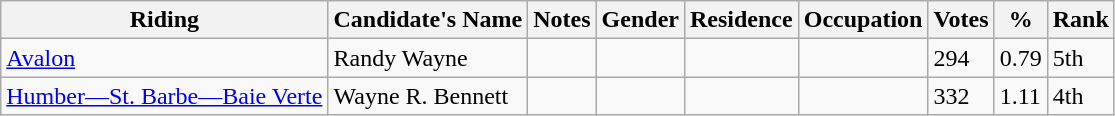<table class="wikitable" border="1">
<tr>
<th>Riding</th>
<th>Candidate's Name</th>
<th>Notes</th>
<th>Gender</th>
<th>Residence</th>
<th>Occupation</th>
<th>Votes</th>
<th>%</th>
<th>Rank</th>
</tr>
<tr>
<td><a href='#'>Avalon</a></td>
<td>Randy Wayne</td>
<td></td>
<td></td>
<td></td>
<td></td>
<td>294</td>
<td>0.79</td>
<td>5th</td>
</tr>
<tr>
<td><a href='#'>Humber—St. Barbe—Baie Verte</a></td>
<td>Wayne R. Bennett</td>
<td></td>
<td></td>
<td></td>
<td></td>
<td>332</td>
<td>1.11</td>
<td>4th</td>
</tr>
</table>
